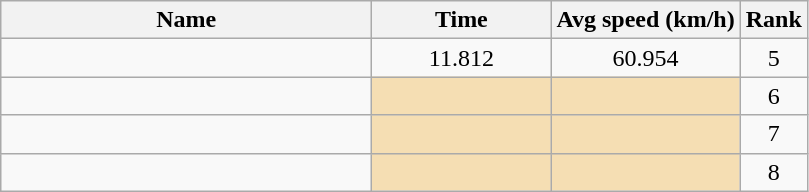<table class="wikitable sortable" style="text-align:center;">
<tr>
<th style="width:15em">Name</th>
<th style="width:7em">Time</th>
<th>Avg speed (km/h)</th>
<th>Rank</th>
</tr>
<tr>
<td align=left></td>
<td>11.812</td>
<td>60.954</td>
<td>5</td>
</tr>
<tr>
<td align=left></td>
<td bgcolor=wheat></td>
<td bgcolor=wheat></td>
<td>6</td>
</tr>
<tr>
<td align=left></td>
<td bgcolor=wheat></td>
<td bgcolor=wheat></td>
<td>7</td>
</tr>
<tr>
<td align=left></td>
<td bgcolor=wheat></td>
<td bgcolor=wheat></td>
<td>8</td>
</tr>
</table>
